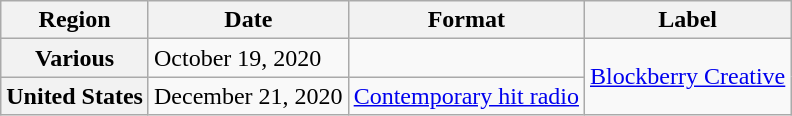<table class="wikitable plainrowheaders">
<tr>
<th>Region</th>
<th>Date</th>
<th>Format</th>
<th>Label</th>
</tr>
<tr>
<th scope="row">Various</th>
<td>October 19, 2020</td>
<td></td>
<td rowspan="2"><a href='#'>Blockberry Creative</a></td>
</tr>
<tr>
<th scope="row">United States</th>
<td>December 21, 2020</td>
<td><a href='#'>Contemporary hit radio</a></td>
</tr>
</table>
